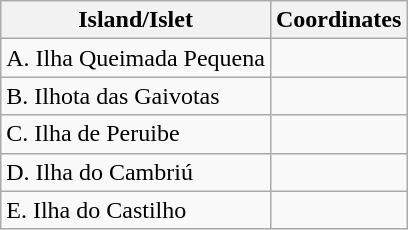<table class=wikitable>
<tr>
<th>Island/Islet</th>
<th>Coordinates</th>
</tr>
<tr>
<td>A. Ilha Queimada Pequena</td>
<td></td>
</tr>
<tr>
<td>B. Ilhota das Gaivotas</td>
<td></td>
</tr>
<tr>
<td>C. Ilha de Peruibe</td>
<td></td>
</tr>
<tr>
<td>D. Ilha do Cambriú</td>
<td></td>
</tr>
<tr>
<td>E. Ilha do Castilho</td>
<td></td>
</tr>
</table>
